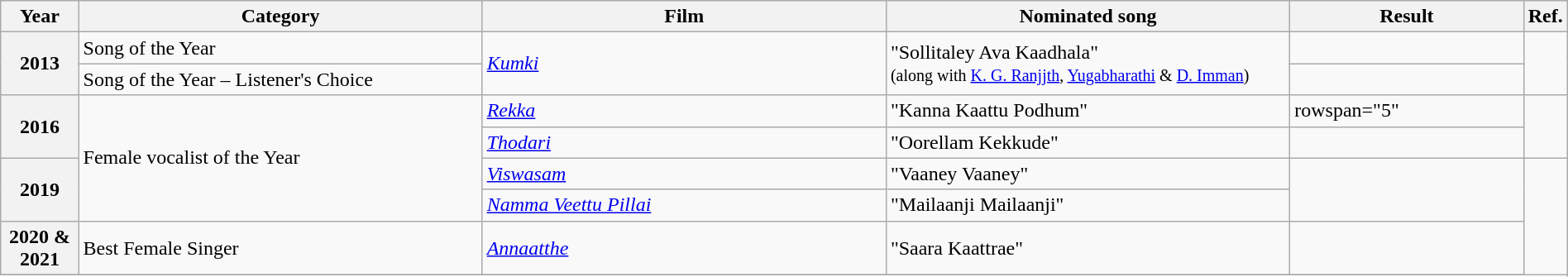<table class="wikitable plainrowheaders" width="100%" textcolor:#000;">
<tr>
<th scope="col" width=5%><strong>Year</strong></th>
<th scope="col" width=26%><strong>Category</strong></th>
<th scope="col" width=26%><strong>Film</strong></th>
<th scope="col" width=26%><strong>Nominated song</strong></th>
<th scope="col" width=15%><strong>Result</strong></th>
<th scope="col" width=2%><strong>Ref.</strong></th>
</tr>
<tr>
<th scope="row" rowspan="2">2013</th>
<td>Song of the Year</td>
<td rowspan="2"><a href='#'><em>Kumki</em></a></td>
<td rowspan="2">"Sollitaley Ava Kaadhala"<br><small>(along with <a href='#'>K. G. Ranjjth</a>, <a href='#'>Yugabharathi</a> & <a href='#'>D. Imman</a>)</small></td>
<td></td>
<td rowspan="2"><br></td>
</tr>
<tr>
<td>Song of the Year – Listener's Choice</td>
<td></td>
</tr>
<tr>
<th scope="row" rowspan="2">2016</th>
<td rowspan="4">Female vocalist of the Year</td>
<td><em><a href='#'>Rekka</a></em></td>
<td>"Kanna Kaattu Podhum"</td>
<td>rowspan="5" </td>
<td rowspan="2"></td>
</tr>
<tr>
<td><em><a href='#'>Thodari</a></em></td>
<td>"Oorellam Kekkude"</td>
</tr>
<tr>
<th rowspan="2">2019</th>
<td><em><a href='#'>Viswasam</a></em></td>
<td>"Vaaney Vaaney"</td>
<td rowspan="2"></td>
</tr>
<tr>
<td><em><a href='#'>Namma Veettu Pillai</a></em></td>
<td>"Mailaanji Mailaanji"</td>
</tr>
<tr>
<th scope=row>2020 & 2021</th>
<td>Best Female Singer</td>
<td><em><a href='#'>Annaatthe</a></em></td>
<td>"Saara Kaattrae"</td>
<td></td>
</tr>
<tr>
</tr>
</table>
